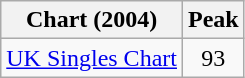<table class="wikitable">
<tr>
<th align="left">Chart (2004)</th>
<th align="left">Peak</th>
</tr>
<tr>
<td align="left"><a href='#'>UK Singles Chart</a></td>
<td align="center">93</td>
</tr>
</table>
